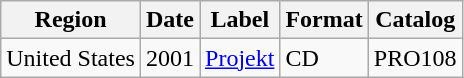<table class="wikitable">
<tr>
<th>Region</th>
<th>Date</th>
<th>Label</th>
<th>Format</th>
<th>Catalog</th>
</tr>
<tr>
<td>United States</td>
<td>2001</td>
<td><a href='#'>Projekt</a></td>
<td>CD</td>
<td>PRO108</td>
</tr>
</table>
